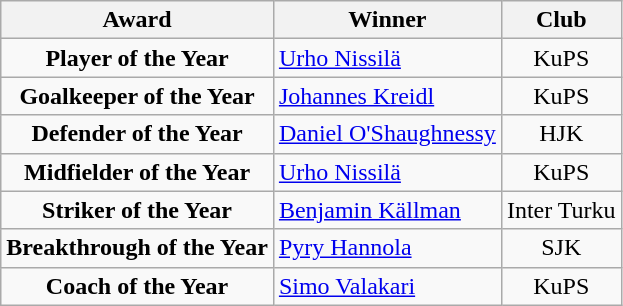<table class="wikitable" style="text-align:center">
<tr>
<th><strong>Award</strong></th>
<th><strong>Winner</strong></th>
<th>Club</th>
</tr>
<tr>
<td><strong>Player of the Year</strong></td>
<td align="left"> <a href='#'>Urho Nissilä</a></td>
<td>KuPS</td>
</tr>
<tr>
<td><strong>Goalkeeper of the Year</strong></td>
<td align="left "> <a href='#'>Johannes Kreidl</a></td>
<td>KuPS</td>
</tr>
<tr>
<td><strong>Defender of the Year</strong></td>
<td align="left"> <a href='#'>Daniel O'Shaughnessy</a></td>
<td>HJK</td>
</tr>
<tr>
<td><strong>Midfielder of the Year</strong></td>
<td align="left"> <a href='#'>Urho Nissilä</a></td>
<td>KuPS</td>
</tr>
<tr>
<td><strong>Striker of the Year</strong></td>
<td align="left"> <a href='#'>Benjamin Källman</a></td>
<td>Inter Turku</td>
</tr>
<tr>
<td><strong>Breakthrough of the Year</strong></td>
<td align="left"> <a href='#'>Pyry Hannola</a></td>
<td>SJK</td>
</tr>
<tr>
<td><strong>Coach of the Year</strong></td>
<td align="left"> <a href='#'>Simo Valakari</a></td>
<td>KuPS</td>
</tr>
</table>
